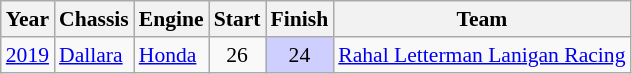<table class="wikitable" style="font-size: 90%;">
<tr>
<th>Year</th>
<th>Chassis</th>
<th>Engine</th>
<th>Start</th>
<th>Finish</th>
<th>Team</th>
</tr>
<tr>
<td><a href='#'>2019</a></td>
<td><a href='#'>Dallara</a></td>
<td><a href='#'>Honda</a></td>
<td align=center>26</td>
<td style="background:#CFCFFF;" align=center>24</td>
<td nowrap><a href='#'>Rahal Letterman Lanigan Racing</a></td>
</tr>
</table>
